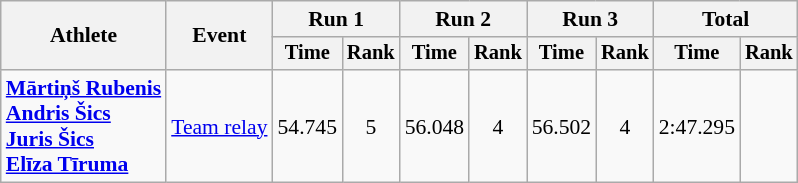<table class="wikitable" style="font-size:90%">
<tr>
<th rowspan="2">Athlete</th>
<th rowspan="2">Event</th>
<th colspan=2>Run 1</th>
<th colspan=2>Run 2</th>
<th colspan=2>Run 3</th>
<th colspan=2>Total</th>
</tr>
<tr style="font-size:95%">
<th>Time</th>
<th>Rank</th>
<th>Time</th>
<th>Rank</th>
<th>Time</th>
<th>Rank</th>
<th>Time</th>
<th>Rank</th>
</tr>
<tr align=center>
<td align=left><strong><a href='#'>Mārtiņš Rubenis</a><br><a href='#'>Andris Šics</a><br><a href='#'>Juris Šics</a><br><a href='#'>Elīza Tīruma</a></strong></td>
<td align=left><a href='#'>Team relay</a></td>
<td>54.745</td>
<td>5</td>
<td>56.048</td>
<td>4</td>
<td>56.502</td>
<td>4</td>
<td>2:47.295</td>
<td></td>
</tr>
</table>
